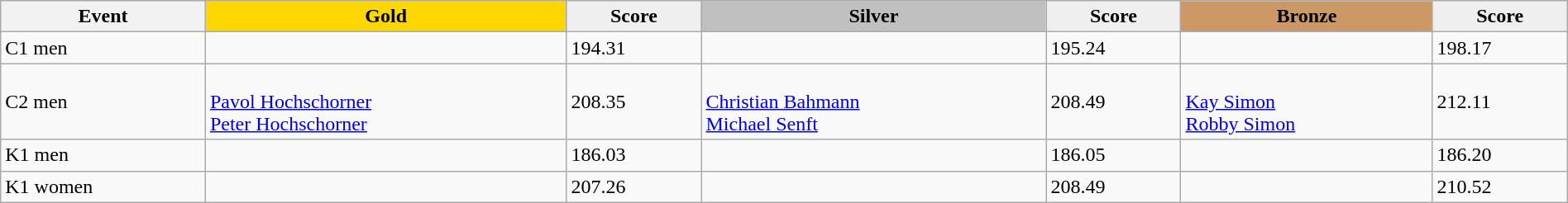<table class="wikitable" width=100%>
<tr>
<th>Event</th>
<td align=center bgcolor="gold"><strong>Gold</strong></td>
<td align=center bgcolor="EFEFEF"><strong>Score</strong></td>
<td align=center bgcolor="silver"><strong>Silver</strong></td>
<td align=center bgcolor="EFEFEF"><strong>Score</strong></td>
<td align=center bgcolor="CC9966"><strong>Bronze</strong></td>
<td align=center bgcolor="EFEFEF"><strong>Score</strong></td>
</tr>
<tr>
<td>C1 men</td>
<td></td>
<td>194.31</td>
<td></td>
<td>195.24</td>
<td></td>
<td>198.17</td>
</tr>
<tr>
<td>C2 men</td>
<td><br><a href='#'>Pavol Hochschorner</a><br><a href='#'>Peter Hochschorner</a></td>
<td>208.35</td>
<td><br><a href='#'>Christian Bahmann</a><br><a href='#'>Michael Senft</a></td>
<td>208.49</td>
<td><br><a href='#'>Kay Simon</a><br><a href='#'>Robby Simon</a></td>
<td>212.11</td>
</tr>
<tr>
<td>K1 men</td>
<td></td>
<td>186.03</td>
<td></td>
<td>186.05</td>
<td></td>
<td>186.20</td>
</tr>
<tr>
<td>K1 women</td>
<td></td>
<td>207.26</td>
<td></td>
<td>208.49</td>
<td></td>
<td>210.52</td>
</tr>
</table>
